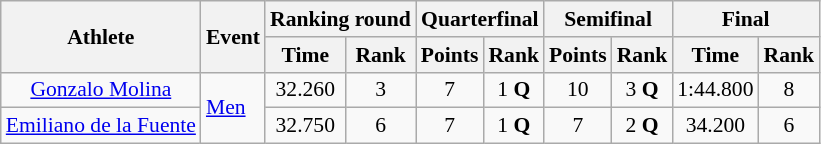<table class=wikitable style=font-size:90%;text-align:center>
<tr>
<th rowspan=2>Athlete</th>
<th rowspan=2>Event</th>
<th colspan=2>Ranking round</th>
<th colspan=2>Quarterfinal</th>
<th colspan=2>Semifinal</th>
<th colspan=2>Final</th>
</tr>
<tr>
<th>Time</th>
<th>Rank</th>
<th>Points</th>
<th>Rank</th>
<th>Points</th>
<th>Rank</th>
<th>Time</th>
<th>Rank</th>
</tr>
<tr>
<td><a href='#'>Gonzalo Molina</a></td>
<td align=left rowspan=2><a href='#'>Men</a></td>
<td align=center>32.260</td>
<td align=center>3</td>
<td align=center>7</td>
<td align=center>1 <strong>Q</strong></td>
<td align=center>10</td>
<td align=center>3 <strong>Q</strong></td>
<td align=center>1:44.800</td>
<td align=center>8</td>
</tr>
<tr>
<td><a href='#'>Emiliano de la Fuente</a></td>
<td align=center>32.750</td>
<td align=center>6</td>
<td align=center>7</td>
<td align=center>1 <strong>Q</strong></td>
<td align=center>7</td>
<td align=center>2 <strong>Q</strong></td>
<td align=center>34.200</td>
<td align=center>6</td>
</tr>
</table>
